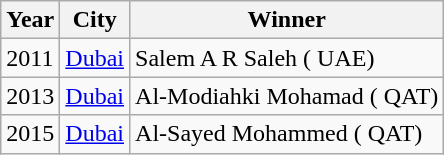<table class="wikitable">
<tr>
<th>Year</th>
<th>City</th>
<th>Winner</th>
</tr>
<tr>
<td>2011</td>
<td><a href='#'>Dubai</a></td>
<td>Salem A R Saleh ( UAE) </td>
</tr>
<tr>
<td>2013</td>
<td><a href='#'>Dubai</a></td>
<td>Al-Modiahki Mohamad ( QAT)</td>
</tr>
<tr>
<td>2015</td>
<td><a href='#'>Dubai</a></td>
<td>Al-Sayed Mohammed ( QAT) </td>
</tr>
</table>
